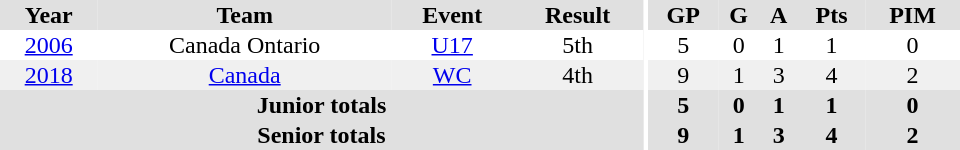<table border="0" cellpadding="1" cellspacing="0" ID="Table3" style="text-align:center; width:40em;">
<tr bgcolor="#e0e0e0">
<th>Year</th>
<th>Team</th>
<th>Event</th>
<th>Result</th>
<th rowspan="101" bgcolor="#ffffff"></th>
<th>GP</th>
<th>G</th>
<th>A</th>
<th>Pts</th>
<th>PIM</th>
</tr>
<tr>
<td><a href='#'>2006</a></td>
<td>Canada Ontario</td>
<td><a href='#'>U17</a></td>
<td>5th</td>
<td>5</td>
<td>0</td>
<td>1</td>
<td>1</td>
<td>0</td>
</tr>
<tr bgcolor="#f0f0f0">
<td><a href='#'>2018</a></td>
<td><a href='#'>Canada</a></td>
<td><a href='#'>WC</a></td>
<td>4th</td>
<td>9</td>
<td>1</td>
<td>3</td>
<td>4</td>
<td>2</td>
</tr>
<tr bgcolor="#e0e0e0">
<th colspan="4">Junior totals</th>
<th>5</th>
<th>0</th>
<th>1</th>
<th>1</th>
<th>0</th>
</tr>
<tr bgcolor="#e0e0e0">
<th colspan="4">Senior totals</th>
<th>9</th>
<th>1</th>
<th>3</th>
<th>4</th>
<th>2</th>
</tr>
</table>
